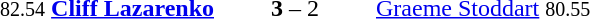<table style="text-align:center">
<tr>
<th width=223></th>
<th width=100></th>
<th width=223></th>
</tr>
<tr>
<td align=right><small>82.54</small> <strong><a href='#'>Cliff Lazarenko</a></strong> </td>
<td><strong>3</strong> – 2</td>
<td align=left> <a href='#'>Graeme Stoddart</a> <small>80.55</small></td>
</tr>
</table>
